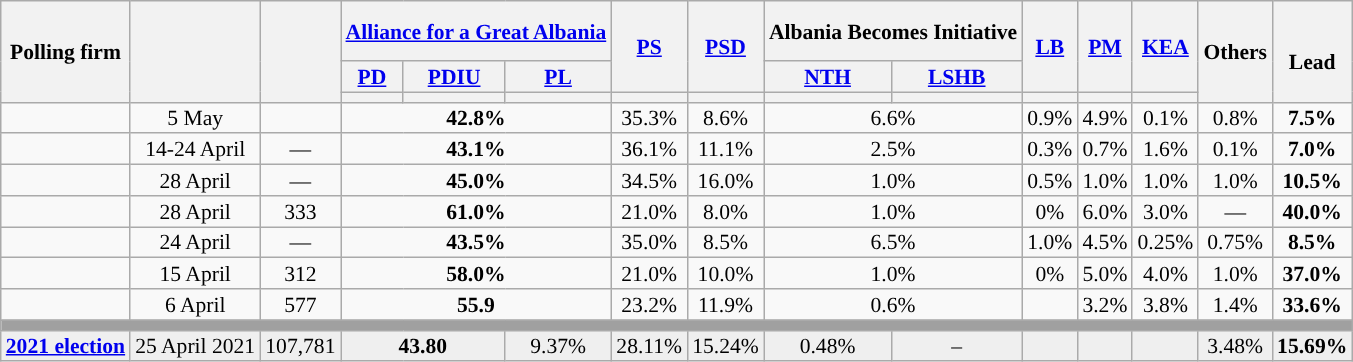<table class="wikitable sortable tpl-blanktablele" style="text-align:center;font-size:90%;line-height:14px;">
<tr style="height:40px;">
<th rowspan="3">Polling firm</th>
<th rowspan="3"></th>
<th rowspan="3"></th>
<th colspan=3><a href='#'>Alliance for a Great Albania</a></th>
<th class="unsortable" style="width:40px;" rowspan=2><a href='#'>PS</a></th>
<th class="unsortable" style="width:40px;" rowspan=2><a href='#'>PSD</a></th>
<th colspan=2>Albania Becomes Initiative</th>
<th class="unsortable" style="width:30px;"  rowspan=2><a href='#'>LB</a></th>
<th class="unsortable" style="width:30px;"  rowspan=2><a href='#'>PM</a></th>
<th class="unsortable" style="width:30px;"  rowspan=2><a href='#'>KEA</a></th>
<th class="unsortable" style="width:30px;"  rowspan=3>Others</th>
<th style="width:30px;" rowspan=3><br>Lead</th>
</tr>
<tr>
<th><a href='#'>PD</a></th>
<th><a href='#'>PDIU</a></th>
<th><a href='#'>PL</a></th>
<th><a href='#'>NTH</a></th>
<th><a href='#'>LSHB</a></th>
</tr>
<tr>
<th style="background:"></th>
<th style="background:"></th>
<th style="background:"></th>
<th style="background:"></th>
<th style="background:"></th>
<th style="background:"></th>
<th style="background:"></th>
<th style="background:"></th>
<th style="background:"></th>
<th style="background:"></th>
</tr>
<tr>
<td></td>
<td>5 May</td>
<td></td>
<td colspan="3"; ><strong>42.8%</strong><br> </td>
<td>35.3%<br> </td>
<td>8.6%<br> </td>
<td colspan="2">6.6%<br> </td>
<td>0.9%<br> </td>
<td>4.9%<br> </td>
<td>0.1%<br> </td>
<td>0.8%</td>
<td style="background:"><strong>7.5%</strong></td>
</tr>
<tr>
<td></td>
<td>14-24 April</td>
<td>—</td>
<td colspan="3"; ><strong>43.1%</strong></td>
<td>36.1%</td>
<td>11.1%</td>
<td colspan="2">2.5%</td>
<td>0.3%</td>
<td>0.7%</td>
<td>1.6%</td>
<td>0.1%</td>
<td style="background:"><strong>7.0%</strong></td>
</tr>
<tr>
<td></td>
<td>28 April</td>
<td>—</td>
<td colspan="3"; ><strong>45.0%</strong><br> </td>
<td>34.5%<br> </td>
<td>16.0%<br> </td>
<td colspan="2">1.0%<br> </td>
<td>0.5%<br> </td>
<td>1.0%<br> </td>
<td>1.0%<br> </td>
<td>1.0%</td>
<td style="background:"><strong>10.5%</strong></td>
</tr>
<tr>
<td></td>
<td>28 April</td>
<td>333</td>
<td colspan="3"; ><strong>61.0%</strong><br> </td>
<td>21.0%<br></td>
<td>8.0%<br></td>
<td colspan="2">1.0%<br></td>
<td>0%<br></td>
<td>6.0%<br></td>
<td>3.0%<br></td>
<td>—</td>
<td style="background:"><strong>40.0%</strong></td>
</tr>
<tr>
<td></td>
<td>24 April</td>
<td>—</td>
<td colspan="3"; ><strong>43.5%</strong><br> </td>
<td>35.0%<br> </td>
<td>8.5%<br> </td>
<td colspan="2">6.5%<br> </td>
<td>1.0%<br> </td>
<td>4.5%<br> </td>
<td>0.25%<br> </td>
<td>0.75%</td>
<td style="background:"><strong>8.5%</strong></td>
</tr>
<tr>
<td></td>
<td>15 April</td>
<td>312</td>
<td colspan="3"; ><strong>58.0%</strong><br></td>
<td>21.0%<br></td>
<td>10.0%<br></td>
<td colspan="2";>1.0%<br></td>
<td>0%<br></td>
<td>5.0%<br></td>
<td>4.0%<br></td>
<td>1.0%</td>
<td style="background:"><strong>37.0%</strong></td>
</tr>
<tr>
<td></td>
<td>6 April</td>
<td>577</td>
<td colspan="3"; ><strong>55.9</strong><br> </td>
<td>23.2%<br></td>
<td>11.9%<br></td>
<td colspan="2">0.6%<br></td>
<td></td>
<td>3.2%<br></td>
<td>3.8%<br></td>
<td>1.4%</td>
<td style="background:"><strong>33.6%</strong></td>
</tr>
<tr>
<td colspan="15" style="background:#A0A0A0"></td>
</tr>
<tr style="background:#EFEFEF">
<td><strong><a href='#'>2021 election</a></strong></td>
<td>25 April 2021</td>
<td>107,781</td>
<td colspan="2"; ><strong>43.80</strong><br> </td>
<td>9.37%<br></td>
<td>28.11%<br></td>
<td>15.24%<br></td>
<td>0.48% <br></td>
<td>–</td>
<td></td>
<td></td>
<td></td>
<td>3.48%</td>
<td style="background:"><strong>15.69%</strong></td>
</tr>
</table>
